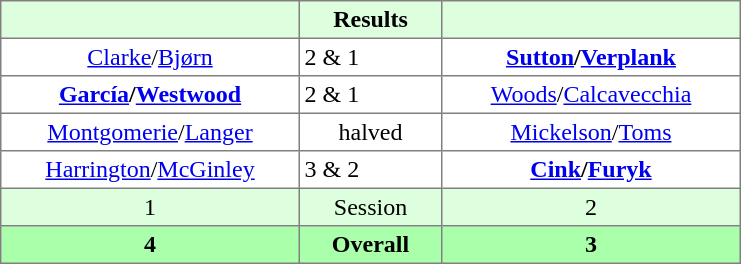<table border="1" cellpadding="3" style="border-collapse:collapse; text-align:center;">
<tr style="background:#dfd;">
<th style="width:12em;"></th>
<th style="width:5.5em;">Results</th>
<th style="width:12em;"></th>
</tr>
<tr>
<td><a href='#'>Clarke</a>/<a href='#'>Bjørn</a></td>
<td align=left> 2 & 1</td>
<td><strong><a href='#'>Sutton</a>/<a href='#'>Verplank</a></strong></td>
</tr>
<tr>
<td><strong><a href='#'>García</a>/<a href='#'>Westwood</a></strong></td>
<td align=left> 2 & 1</td>
<td><a href='#'>Woods</a>/<a href='#'>Calcavecchia</a></td>
</tr>
<tr>
<td><a href='#'>Montgomerie</a>/<a href='#'>Langer</a></td>
<td>halved</td>
<td><a href='#'>Mickelson</a>/<a href='#'>Toms</a></td>
</tr>
<tr>
<td><a href='#'>Harrington</a>/<a href='#'>McGinley</a></td>
<td align=left> 3 & 2</td>
<td><strong><a href='#'>Cink</a>/<a href='#'>Furyk</a></strong></td>
</tr>
<tr style="background:#dfd;">
<td>1</td>
<td>Session</td>
<td>2</td>
</tr>
<tr style="background:#afa;">
<th>4</th>
<th>Overall</th>
<th>3</th>
</tr>
</table>
